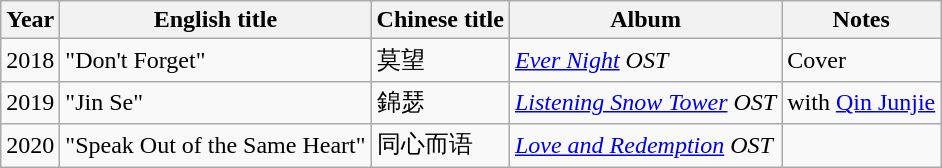<table class="wikitable">
<tr>
<th>Year</th>
<th>English title</th>
<th>Chinese title</th>
<th>Album</th>
<th>Notes</th>
</tr>
<tr>
<td>2018</td>
<td>"Don't Forget"</td>
<td>莫望</td>
<td><em><a href='#'>Ever Night</a> OST</em></td>
<td>Cover</td>
</tr>
<tr>
<td>2019</td>
<td>"Jin Se"</td>
<td>錦瑟</td>
<td><em><a href='#'>Listening Snow Tower</a> OST</em></td>
<td>with <a href='#'>Qin Junjie</a></td>
</tr>
<tr>
<td>2020</td>
<td>"Speak Out of the Same Heart"</td>
<td>同心而语</td>
<td><em><a href='#'>Love and Redemption</a> OST</em></td>
<td></td>
</tr>
</table>
